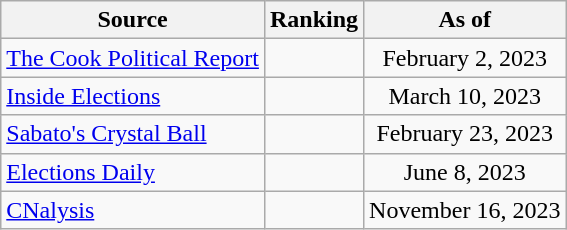<table class="wikitable" style="text-align:center">
<tr>
<th>Source</th>
<th>Ranking</th>
<th>As of</th>
</tr>
<tr>
<td align=left><a href='#'>The Cook Political Report</a></td>
<td></td>
<td>February 2, 2023</td>
</tr>
<tr>
<td align=left><a href='#'>Inside Elections</a></td>
<td></td>
<td>March 10, 2023</td>
</tr>
<tr>
<td align=left><a href='#'>Sabato's Crystal Ball</a></td>
<td></td>
<td>February 23, 2023</td>
</tr>
<tr>
<td align=left><a href='#'>Elections Daily</a></td>
<td></td>
<td>June 8, 2023</td>
</tr>
<tr>
<td align=left><a href='#'>CNalysis</a></td>
<td></td>
<td>November 16, 2023</td>
</tr>
</table>
